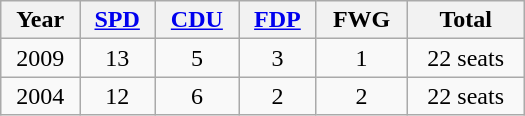<table class="wikitable" width="350">
<tr>
<th>Year</th>
<th><a href='#'>SPD</a></th>
<th><a href='#'>CDU</a></th>
<th><a href='#'>FDP</a></th>
<th>FWG</th>
<th>Total</th>
</tr>
<tr align="center">
<td>2009</td>
<td>13</td>
<td>5</td>
<td>3</td>
<td>1</td>
<td>22 seats</td>
</tr>
<tr align="center">
<td>2004</td>
<td>12</td>
<td>6</td>
<td>2</td>
<td>2</td>
<td>22 seats</td>
</tr>
</table>
